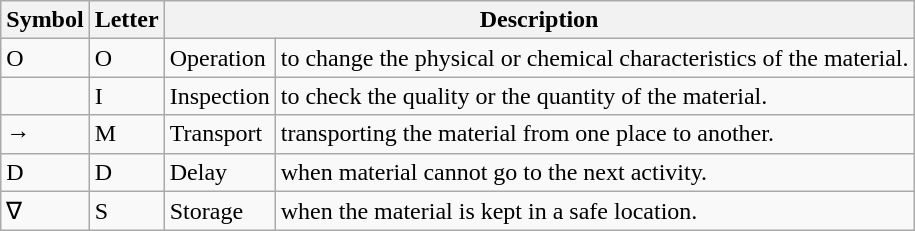<table class="wikitable">
<tr>
<th>Symbol</th>
<th>Letter</th>
<th colspan="2">Description</th>
</tr>
<tr>
<td>Ο</td>
<td>O</td>
<td>Operation</td>
<td>to change the physical or chemical characteristics of the material.</td>
</tr>
<tr>
<td></td>
<td>I</td>
<td>Inspection</td>
<td>to check the quality or the quantity of the material.</td>
</tr>
<tr>
<td>→</td>
<td>M</td>
<td>Transport</td>
<td>transporting the material from one place to another.</td>
</tr>
<tr>
<td>D</td>
<td>D</td>
<td>Delay</td>
<td>when material cannot go to the next activity.</td>
</tr>
<tr>
<td>∇</td>
<td>S</td>
<td>Storage</td>
<td>when the material is kept in a safe location.</td>
</tr>
</table>
